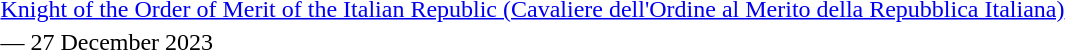<table>
<tr>
<td rowspan=2 style="width:60px; vertical-align:top;"></td>
<td><a href='#'>Knight of the Order of Merit of the Italian Republic (Cavaliere dell'Ordine al Merito della Repubblica Italiana)</a></td>
</tr>
<tr>
<td>— 27 December 2023</td>
</tr>
</table>
